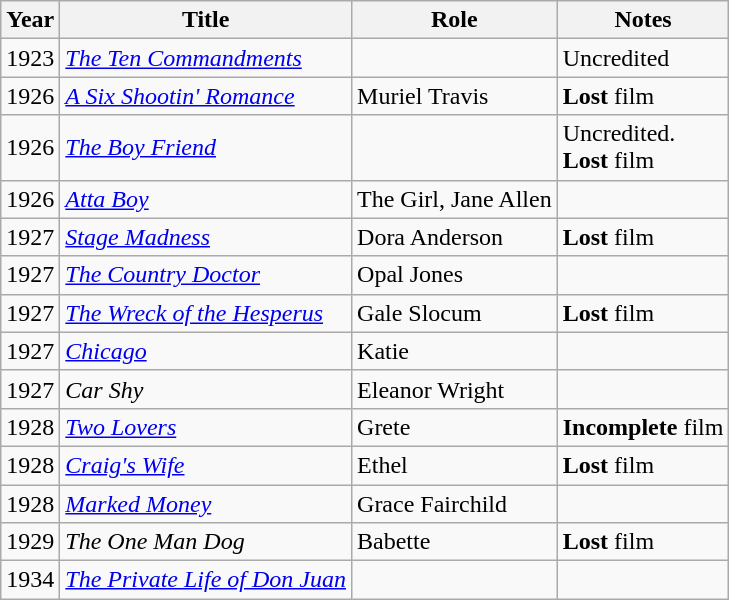<table class="wikitable">
<tr>
<th>Year</th>
<th>Title</th>
<th>Role</th>
<th>Notes</th>
</tr>
<tr>
<td>1923</td>
<td><em><a href='#'>The Ten Commandments</a></em></td>
<td></td>
<td>Uncredited</td>
</tr>
<tr>
<td>1926</td>
<td><em><a href='#'>A Six Shootin' Romance</a></em></td>
<td>Muriel Travis</td>
<td><strong>Lost</strong> film</td>
</tr>
<tr>
<td>1926</td>
<td><em><a href='#'>The Boy Friend</a></em></td>
<td></td>
<td>Uncredited. <br> <strong>Lost</strong> film </td>
</tr>
<tr>
<td>1926</td>
<td><em><a href='#'>Atta Boy</a></em></td>
<td>The Girl, Jane Allen</td>
<td></td>
</tr>
<tr>
<td>1927</td>
<td><em><a href='#'>Stage Madness</a></em></td>
<td>Dora Anderson</td>
<td><strong>Lost</strong> film </td>
</tr>
<tr>
<td>1927</td>
<td><em><a href='#'>The Country Doctor</a></em></td>
<td>Opal Jones</td>
<td></td>
</tr>
<tr>
<td>1927</td>
<td><em><a href='#'>The Wreck of the Hesperus</a></em></td>
<td>Gale Slocum</td>
<td><strong>Lost</strong> film </td>
</tr>
<tr>
<td>1927</td>
<td><em><a href='#'>Chicago</a></em></td>
<td>Katie</td>
<td></td>
</tr>
<tr>
<td>1927</td>
<td><em>Car Shy</em></td>
<td>Eleanor Wright</td>
<td></td>
</tr>
<tr>
<td>1928</td>
<td><em><a href='#'>Two Lovers</a></em></td>
<td>Grete</td>
<td><strong>Incomplete</strong> film </td>
</tr>
<tr>
<td>1928</td>
<td><em><a href='#'>Craig's Wife</a></em></td>
<td>Ethel</td>
<td><strong>Lost</strong> film </td>
</tr>
<tr>
<td>1928</td>
<td><em><a href='#'>Marked Money</a></em></td>
<td>Grace Fairchild</td>
<td></td>
</tr>
<tr>
<td>1929</td>
<td><em>The One Man Dog</em></td>
<td>Babette</td>
<td><strong>Lost</strong> film</td>
</tr>
<tr>
<td>1934</td>
<td><em><a href='#'>The Private Life of Don Juan</a></em></td>
<td></td>
<td></td>
</tr>
</table>
